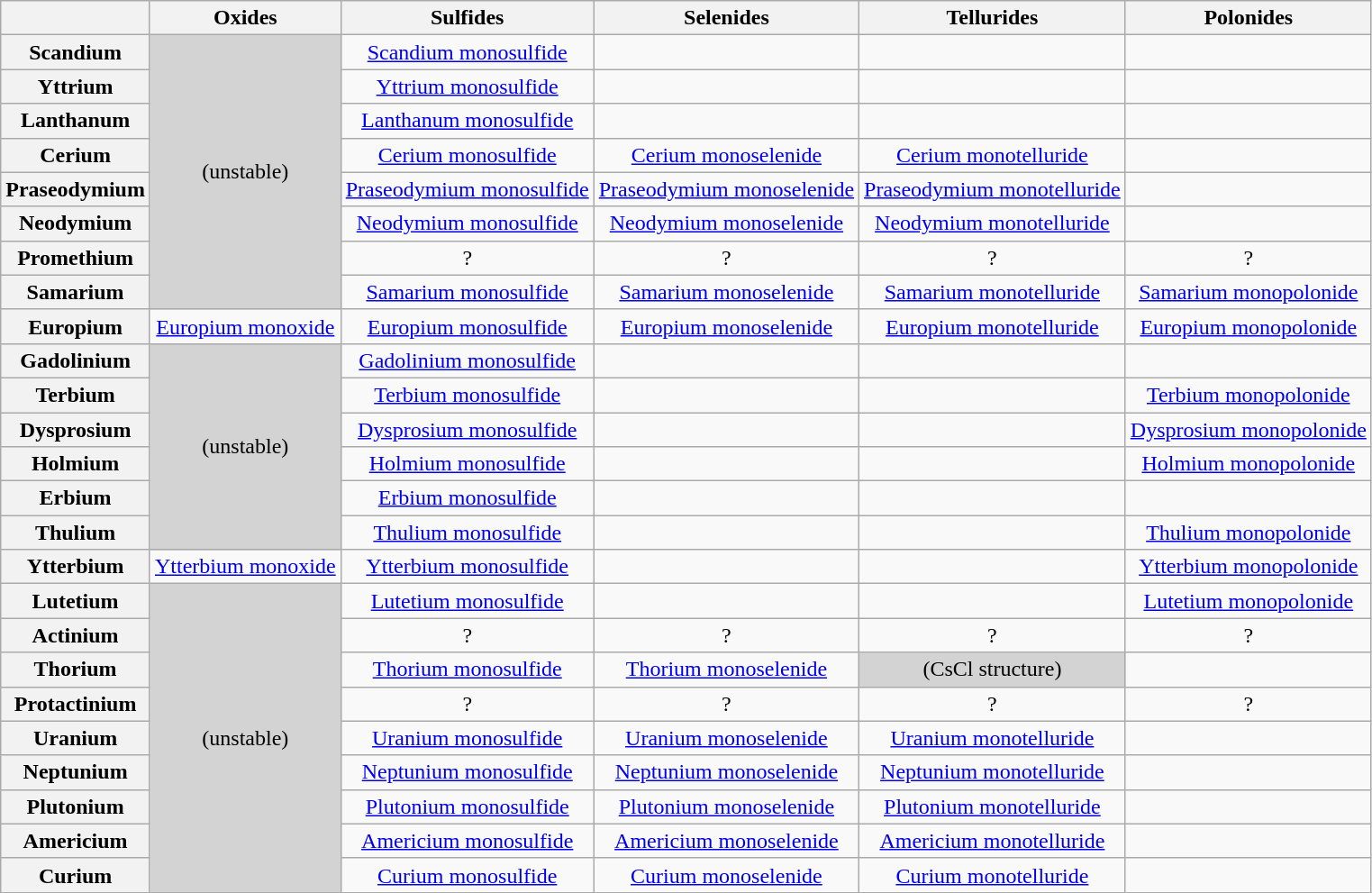<table class="wikitable mw-collapsible mw-collapsed" style="text-align: center">
<tr>
<th scope="col"></th>
<th scope="col">Oxides</th>
<th scope="col">Sulfides</th>
<th scope="col">Selenides</th>
<th scope="col">Tellurides</th>
<th scope="col">Polonides</th>
</tr>
<tr>
<th>Scandium</th>
<td rowspan="8" style="background:lightgrey">(unstable)</td>
<td><a href='#'>Scandium monosulfide</a></td>
<td></td>
<td></td>
<td></td>
</tr>
<tr>
<th>Yttrium</th>
<td><a href='#'>Yttrium monosulfide</a></td>
<td></td>
<td></td>
<td></td>
</tr>
<tr>
<th>Lanthanum</th>
<td><a href='#'>Lanthanum monosulfide</a></td>
<td></td>
<td></td>
<td></td>
</tr>
<tr>
<th>Cerium</th>
<td><a href='#'>Cerium monosulfide</a></td>
<td><a href='#'>Cerium monoselenide</a></td>
<td><a href='#'>Cerium monotelluride</a></td>
<td></td>
</tr>
<tr>
<th>Praseodymium</th>
<td><a href='#'>Praseodymium monosulfide</a></td>
<td><a href='#'>Praseodymium monoselenide</a></td>
<td><a href='#'>Praseodymium monotelluride</a></td>
<td></td>
</tr>
<tr>
<th>Neodymium</th>
<td><a href='#'>Neodymium monosulfide</a></td>
<td><a href='#'>Neodymium monoselenide</a></td>
<td><a href='#'>Neodymium monotelluride</a></td>
<td></td>
</tr>
<tr>
<th>Promethium</th>
<td>?</td>
<td>?</td>
<td>?</td>
<td>?</td>
</tr>
<tr>
<th>Samarium</th>
<td><a href='#'>Samarium monosulfide</a></td>
<td><a href='#'>Samarium monoselenide</a></td>
<td><a href='#'>Samarium monotelluride</a></td>
<td><a href='#'>Samarium monopolonide</a></td>
</tr>
<tr>
<th>Europium</th>
<td><a href='#'>Europium monoxide</a></td>
<td><a href='#'>Europium monosulfide</a></td>
<td><a href='#'>Europium monoselenide</a></td>
<td><a href='#'>Europium monotelluride</a></td>
<td><a href='#'>Europium monopolonide</a></td>
</tr>
<tr>
<th>Gadolinium</th>
<td rowspan="6" style="background:lightgrey">(unstable)</td>
<td><a href='#'>Gadolinium monosulfide</a></td>
<td></td>
<td></td>
<td></td>
</tr>
<tr>
<th>Terbium</th>
<td><a href='#'>Terbium monosulfide</a></td>
<td></td>
<td></td>
<td><a href='#'>Terbium monopolonide</a></td>
</tr>
<tr>
<th>Dysprosium</th>
<td><a href='#'>Dysprosium monosulfide</a></td>
<td></td>
<td></td>
<td><a href='#'>Dysprosium monopolonide</a></td>
</tr>
<tr>
<th>Holmium</th>
<td><a href='#'>Holmium monosulfide</a></td>
<td></td>
<td></td>
<td><a href='#'>Holmium monopolonide</a></td>
</tr>
<tr>
<th>Erbium</th>
<td><a href='#'>Erbium monosulfide</a></td>
<td></td>
<td></td>
<td></td>
</tr>
<tr>
<th>Thulium</th>
<td><a href='#'>Thulium monosulfide</a></td>
<td></td>
<td></td>
<td><a href='#'>Thulium monopolonide</a></td>
</tr>
<tr>
<th>Ytterbium</th>
<td><a href='#'>Ytterbium monoxide</a></td>
<td><a href='#'>Ytterbium monosulfide</a></td>
<td></td>
<td></td>
<td><a href='#'>Ytterbium monopolonide</a></td>
</tr>
<tr>
<th>Lutetium</th>
<td rowspan="9" style="background:lightgrey">(unstable)</td>
<td><a href='#'>Lutetium monosulfide</a></td>
<td></td>
<td></td>
<td><a href='#'>Lutetium monopolonide</a></td>
</tr>
<tr>
<th>Actinium</th>
<td>?</td>
<td>?</td>
<td>?</td>
<td>?</td>
</tr>
<tr>
<th>Thorium</th>
<td><a href='#'>Thorium monosulfide</a></td>
<td><a href='#'>Thorium monoselenide</a></td>
<td style="background:lightgrey">(CsCl structure)</td>
<td></td>
</tr>
<tr>
<th>Protactinium</th>
<td>?</td>
<td>?</td>
<td>?</td>
<td>?</td>
</tr>
<tr>
<th>Uranium</th>
<td><a href='#'>Uranium monosulfide</a></td>
<td><a href='#'>Uranium monoselenide</a></td>
<td><a href='#'>Uranium monotelluride</a></td>
<td></td>
</tr>
<tr>
<th>Neptunium</th>
<td><a href='#'>Neptunium monosulfide</a></td>
<td><a href='#'>Neptunium monoselenide</a></td>
<td><a href='#'>Neptunium monotelluride</a></td>
<td></td>
</tr>
<tr>
<th>Plutonium</th>
<td><a href='#'>Plutonium monosulfide</a></td>
<td><a href='#'>Plutonium monoselenide</a></td>
<td><a href='#'>Plutonium monotelluride</a></td>
<td></td>
</tr>
<tr>
<th>Americium</th>
<td><a href='#'>Americium monosulfide</a></td>
<td><a href='#'>Americium monoselenide</a></td>
<td><a href='#'>Americium monotelluride</a></td>
<td></td>
</tr>
<tr>
<th>Curium</th>
<td><a href='#'>Curium monosulfide</a></td>
<td><a href='#'>Curium monoselenide</a></td>
<td><a href='#'>Curium monotelluride</a></td>
<td></td>
</tr>
</table>
